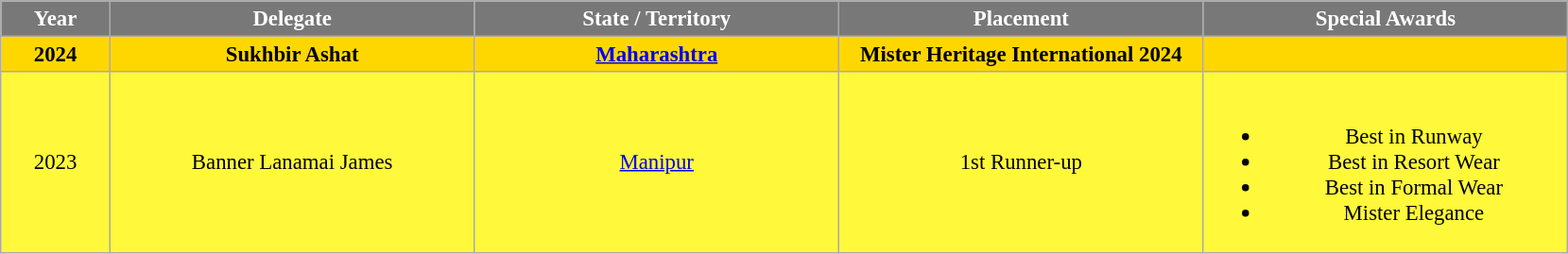<table class="wikitable sortable" style="font-size: 95%; text-align:center">
<tr>
<th width="70" style="background-color:#787878;color:#FFFFFF;">Year</th>
<th width="250" style="background-color:#787878;color:#FFFFFF;">Delegate</th>
<th width="250" style="background-color:#787878;color:#FFFFFF;">State / Territory</th>
<th width="250" style="background-color:#787878;color:#FFFFFF;">Placement</th>
<th width="250" style="background-color:#787878;color:#FFFFFF;">Special Awards</th>
</tr>
<tr style="background-color:gold; font-weight: bold">
<td> 2024</td>
<td>Sukhbir Ashat</td>
<td><a href='#'>Maharashtra</a></td>
<td>Mister Heritage International 2024</td>
<td></td>
</tr>
<tr style="background:#FFF83B;">
<td> 2023</td>
<td>Banner Lanamai James</td>
<td><a href='#'>Manipur</a></td>
<td>1st Runner-up</td>
<td><br><ul><li>Best in Runway</li><li>Best in Resort Wear</li><li>Best in Formal Wear</li><li>Mister Elegance</li></ul></td>
</tr>
</table>
